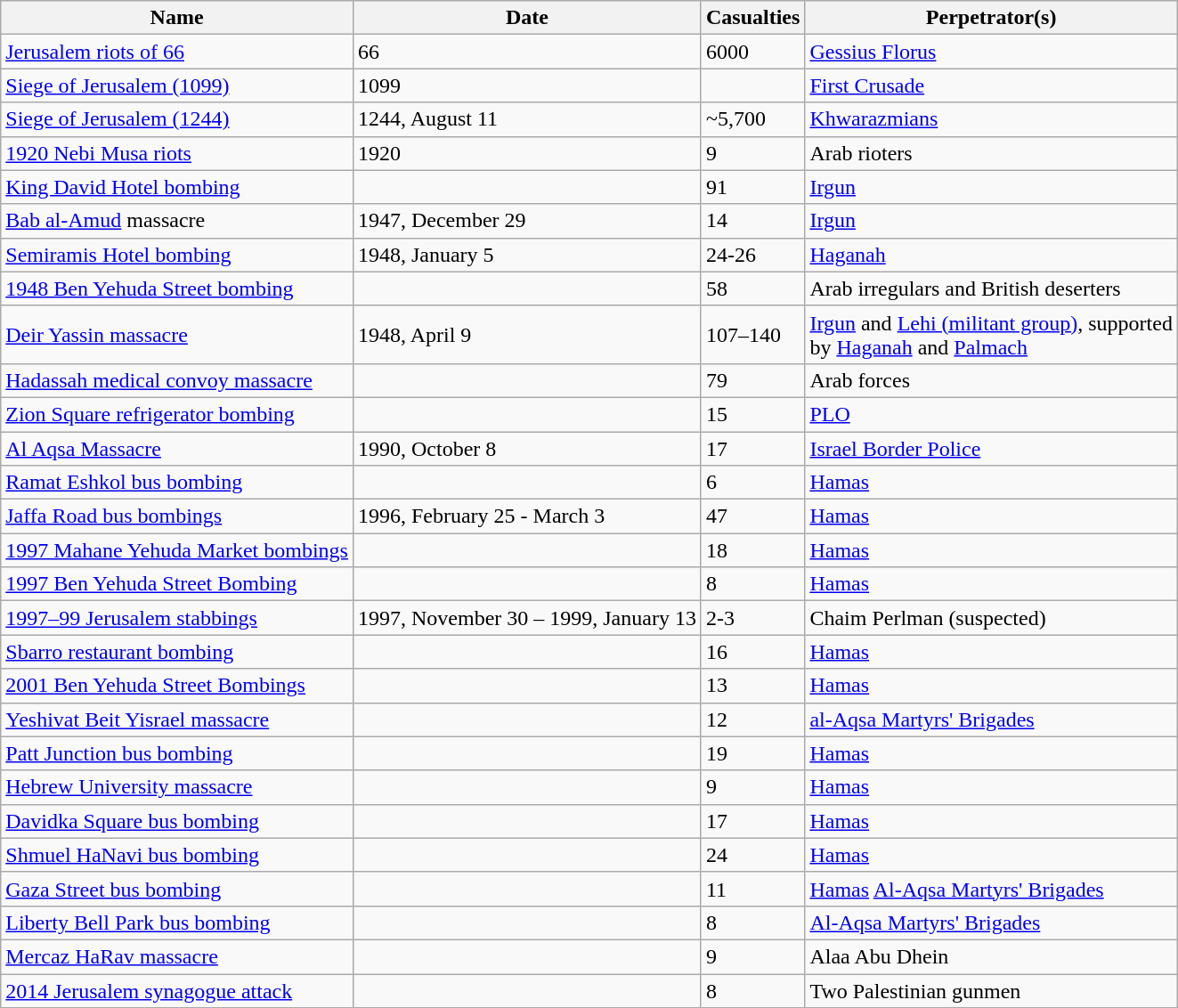<table class="wikitable sortable">
<tr>
<th>Name</th>
<th>Date</th>
<th>Casualties</th>
<th>Perpetrator(s)</th>
</tr>
<tr>
<td><a href='#'>Jerusalem riots of 66</a></td>
<td>66</td>
<td>6000</td>
<td><a href='#'>Gessius Florus</a></td>
</tr>
<tr>
<td><a href='#'>Siege of Jerusalem (1099)</a></td>
<td>1099</td>
<td></td>
<td><a href='#'>First Crusade</a></td>
</tr>
<tr>
<td><a href='#'>Siege of Jerusalem (1244)</a></td>
<td>1244, August 11</td>
<td>~5,700</td>
<td><a href='#'>Khwarazmians</a></td>
</tr>
<tr>
<td><a href='#'>1920 Nebi Musa riots</a></td>
<td>1920</td>
<td>9</td>
<td>Arab rioters</td>
</tr>
<tr>
<td><a href='#'>King David Hotel bombing</a></td>
<td></td>
<td>91</td>
<td> <a href='#'>Irgun</a></td>
</tr>
<tr>
<td><a href='#'>Bab al-Amud</a> massacre</td>
<td>1947, December 29</td>
<td>14</td>
<td><a href='#'>Irgun</a></td>
</tr>
<tr>
<td><a href='#'>Semiramis Hotel bombing</a></td>
<td>1948, January 5</td>
<td>24-26</td>
<td><a href='#'>Haganah</a></td>
</tr>
<tr>
<td><a href='#'>1948 Ben Yehuda Street bombing</a></td>
<td></td>
<td>58</td>
<td>Arab irregulars and British deserters</td>
</tr>
<tr>
<td><a href='#'>Deir Yassin massacre</a></td>
<td>1948, April 9</td>
<td>107–140</td>
<td> <a href='#'>Irgun</a> and <a href='#'>Lehi (militant group)</a>, supported<br>by <a href='#'>Haganah</a> and <a href='#'>Palmach</a></td>
</tr>
<tr>
<td><a href='#'>Hadassah medical convoy massacre</a></td>
<td></td>
<td>79</td>
<td>Arab forces</td>
</tr>
<tr>
<td><a href='#'>Zion Square refrigerator bombing</a></td>
<td></td>
<td>15</td>
<td> <a href='#'>PLO</a></td>
</tr>
<tr>
<td><a href='#'>Al Aqsa Massacre</a></td>
<td>1990, October 8</td>
<td>17</td>
<td> <a href='#'>Israel Border Police</a></td>
</tr>
<tr>
<td><a href='#'>Ramat Eshkol bus bombing</a></td>
<td></td>
<td>6</td>
<td> <a href='#'>Hamas</a></td>
</tr>
<tr>
<td><a href='#'>Jaffa Road bus bombings</a></td>
<td>1996, February 25 - March 3</td>
<td>47</td>
<td> <a href='#'>Hamas</a></td>
</tr>
<tr>
<td><a href='#'>1997 Mahane Yehuda Market bombings</a></td>
<td></td>
<td>18</td>
<td> <a href='#'>Hamas</a></td>
</tr>
<tr>
<td><a href='#'>1997 Ben Yehuda Street Bombing</a></td>
<td></td>
<td>8</td>
<td> <a href='#'>Hamas</a></td>
</tr>
<tr>
<td><a href='#'>1997–99 Jerusalem stabbings</a></td>
<td>1997, November 30 – 1999, January 13</td>
<td>2-3</td>
<td>Chaim Perlman (suspected)</td>
</tr>
<tr>
<td><a href='#'>Sbarro restaurant bombing</a></td>
<td></td>
<td>16</td>
<td> <a href='#'>Hamas</a></td>
</tr>
<tr>
<td><a href='#'>2001 Ben Yehuda Street Bombings</a></td>
<td></td>
<td>13</td>
<td> <a href='#'>Hamas</a></td>
</tr>
<tr>
<td><a href='#'>Yeshivat Beit Yisrael massacre</a></td>
<td></td>
<td>12</td>
<td><a href='#'>al-Aqsa Martyrs' Brigades</a></td>
</tr>
<tr>
<td><a href='#'>Patt Junction bus bombing</a></td>
<td></td>
<td>19</td>
<td> <a href='#'>Hamas</a></td>
</tr>
<tr>
<td><a href='#'>Hebrew University massacre</a></td>
<td></td>
<td>9</td>
<td> <a href='#'>Hamas</a></td>
</tr>
<tr>
<td><a href='#'>Davidka Square bus bombing</a></td>
<td></td>
<td>17</td>
<td> <a href='#'>Hamas</a></td>
</tr>
<tr>
<td><a href='#'>Shmuel HaNavi bus bombing</a></td>
<td></td>
<td>24</td>
<td> <a href='#'>Hamas</a></td>
</tr>
<tr>
<td><a href='#'>Gaza Street bus bombing</a></td>
<td></td>
<td>11</td>
<td> <a href='#'>Hamas</a> <a href='#'>Al-Aqsa Martyrs' Brigades</a></td>
</tr>
<tr>
<td><a href='#'>Liberty Bell Park bus bombing</a></td>
<td></td>
<td>8</td>
<td><a href='#'>Al-Aqsa Martyrs' Brigades</a></td>
</tr>
<tr>
<td><a href='#'>Mercaz HaRav massacre</a></td>
<td></td>
<td>9</td>
<td>Alaa Abu Dhein</td>
</tr>
<tr>
<td><a href='#'>2014 Jerusalem synagogue attack</a></td>
<td></td>
<td>8</td>
<td>Two Palestinian gunmen</td>
</tr>
</table>
